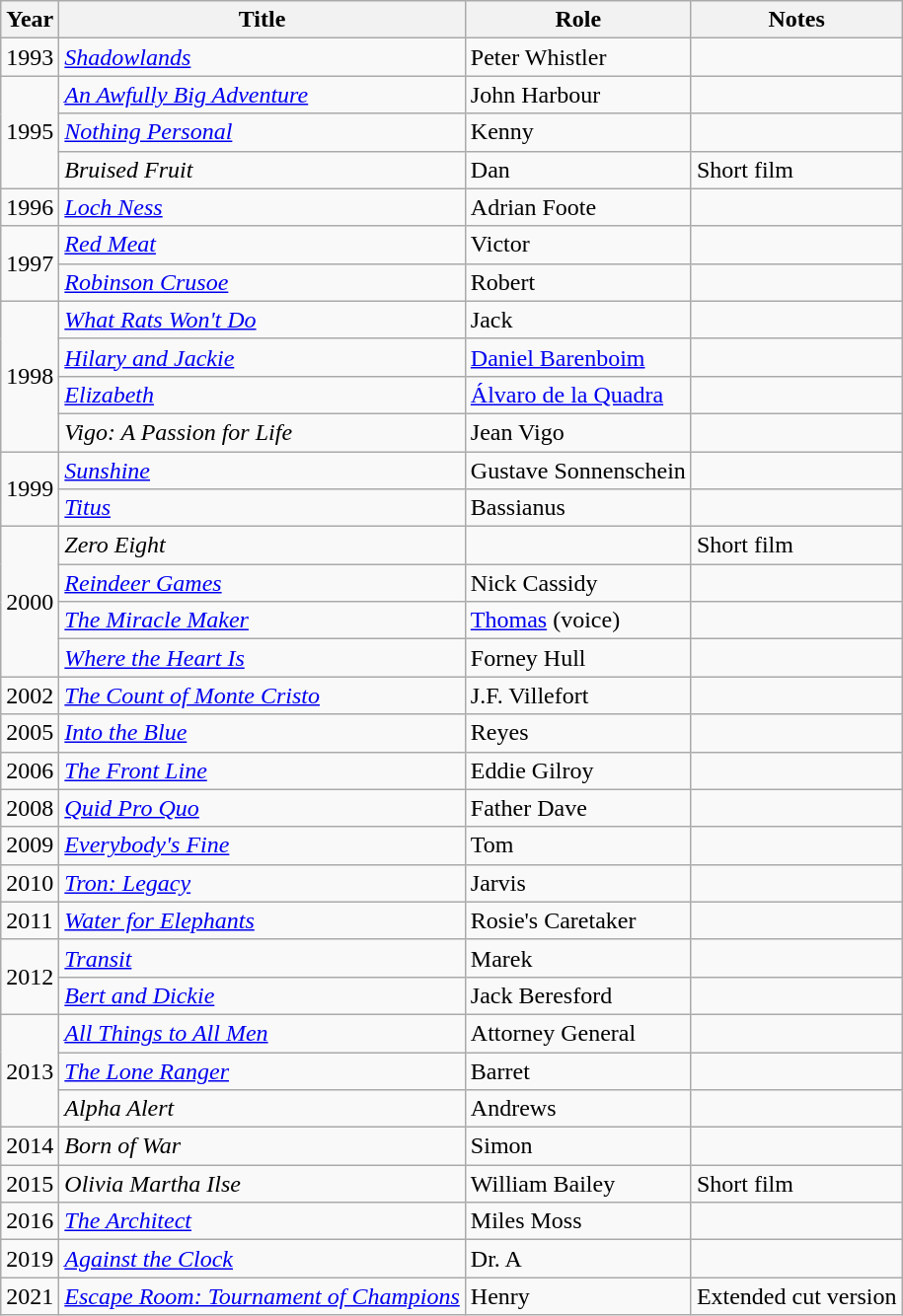<table class = "wikitable sortable">
<tr>
<th>Year</th>
<th>Title</th>
<th>Role</th>
<th>Notes</th>
</tr>
<tr>
<td>1993</td>
<td><em><a href='#'>Shadowlands</a></em></td>
<td>Peter Whistler</td>
<td></td>
</tr>
<tr>
<td rowspan="3">1995</td>
<td><em><a href='#'>An Awfully Big Adventure</a></em></td>
<td>John Harbour</td>
<td></td>
</tr>
<tr>
<td><em><a href='#'>Nothing Personal</a></em></td>
<td>Kenny</td>
<td></td>
</tr>
<tr>
<td><em>Bruised Fruit</em></td>
<td>Dan</td>
<td>Short film</td>
</tr>
<tr>
<td>1996</td>
<td><em><a href='#'>Loch Ness</a></em></td>
<td>Adrian Foote</td>
<td></td>
</tr>
<tr>
<td rowspan="2">1997</td>
<td><em><a href='#'>Red Meat</a></em></td>
<td>Victor</td>
<td></td>
</tr>
<tr>
<td><em><a href='#'>Robinson Crusoe</a></em></td>
<td>Robert</td>
<td></td>
</tr>
<tr>
<td rowspan="4">1998</td>
<td><em><a href='#'>What Rats Won't Do</a></em></td>
<td>Jack</td>
<td></td>
</tr>
<tr>
<td><em><a href='#'>Hilary and Jackie</a></em></td>
<td><a href='#'>Daniel Barenboim</a></td>
<td></td>
</tr>
<tr>
<td><em><a href='#'>Elizabeth</a></em></td>
<td><a href='#'>Álvaro de la Quadra</a></td>
<td></td>
</tr>
<tr>
<td><em>Vigo: A Passion for Life </em></td>
<td>Jean Vigo</td>
<td></td>
</tr>
<tr>
<td rowspan="2">1999</td>
<td><em><a href='#'>Sunshine</a></em></td>
<td>Gustave Sonnenschein</td>
<td></td>
</tr>
<tr>
<td><em><a href='#'>Titus</a></em></td>
<td>Bassianus</td>
<td></td>
</tr>
<tr>
<td rowspan="4">2000</td>
<td><em>Zero Eight</em></td>
<td></td>
<td>Short film</td>
</tr>
<tr>
<td><em><a href='#'>Reindeer Games</a></em></td>
<td>Nick Cassidy</td>
<td></td>
</tr>
<tr>
<td><em><a href='#'>The Miracle Maker</a></em></td>
<td><a href='#'>Thomas</a> (voice)</td>
<td></td>
</tr>
<tr>
<td><em><a href='#'>Where the Heart Is</a></em></td>
<td>Forney Hull</td>
<td></td>
</tr>
<tr>
<td>2002</td>
<td><em><a href='#'>The Count of Monte Cristo</a></em></td>
<td>J.F. Villefort</td>
<td></td>
</tr>
<tr>
<td>2005</td>
<td><em><a href='#'>Into the Blue</a></em></td>
<td>Reyes</td>
<td></td>
</tr>
<tr>
<td>2006</td>
<td><em><a href='#'>The Front Line</a></em></td>
<td>Eddie Gilroy</td>
<td></td>
</tr>
<tr>
<td>2008</td>
<td><em><a href='#'>Quid Pro Quo</a></em></td>
<td>Father Dave</td>
<td></td>
</tr>
<tr>
<td>2009</td>
<td><em><a href='#'>Everybody's Fine</a></em></td>
<td>Tom</td>
<td></td>
</tr>
<tr>
<td>2010</td>
<td><em><a href='#'>Tron: Legacy</a></em></td>
<td>Jarvis</td>
<td></td>
</tr>
<tr>
<td>2011</td>
<td><em><a href='#'>Water for Elephants</a></em></td>
<td>Rosie's Caretaker</td>
<td></td>
</tr>
<tr>
<td rowspan="2">2012</td>
<td><em><a href='#'>Transit</a></em></td>
<td>Marek</td>
<td></td>
</tr>
<tr>
<td><em><a href='#'>Bert and Dickie</a></em></td>
<td>Jack Beresford</td>
<td></td>
</tr>
<tr>
<td rowspan="3">2013</td>
<td><em><a href='#'>All Things to All Men</a></em></td>
<td>Attorney General</td>
<td></td>
</tr>
<tr>
<td><em><a href='#'>The Lone Ranger</a></em></td>
<td>Barret</td>
<td></td>
</tr>
<tr>
<td><em>Alpha Alert</em></td>
<td>Andrews</td>
<td></td>
</tr>
<tr>
<td>2014</td>
<td><em>Born of War</em></td>
<td>Simon</td>
<td></td>
</tr>
<tr>
<td>2015</td>
<td><em>Olivia Martha Ilse</em></td>
<td>William Bailey</td>
<td>Short film</td>
</tr>
<tr>
<td>2016</td>
<td><em><a href='#'>The Architect</a></em></td>
<td>Miles Moss</td>
<td></td>
</tr>
<tr>
<td>2019</td>
<td><em><a href='#'>Against the Clock</a></em></td>
<td>Dr. A</td>
<td></td>
</tr>
<tr>
<td>2021</td>
<td><em><a href='#'>Escape Room: Tournament of Champions</a></em></td>
<td>Henry</td>
<td>Extended cut version</td>
</tr>
</table>
